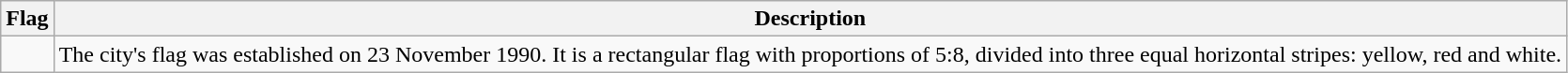<table class="wikitable" style="text-align: left">
<tr>
<th>Flag</th>
<th>Description</th>
</tr>
<tr>
<td></td>
<td>The city's flag was established on 23 November 1990. It is a rectangular flag with proportions of 5:8, divided into three equal horizontal stripes: yellow, red and white.</td>
</tr>
</table>
